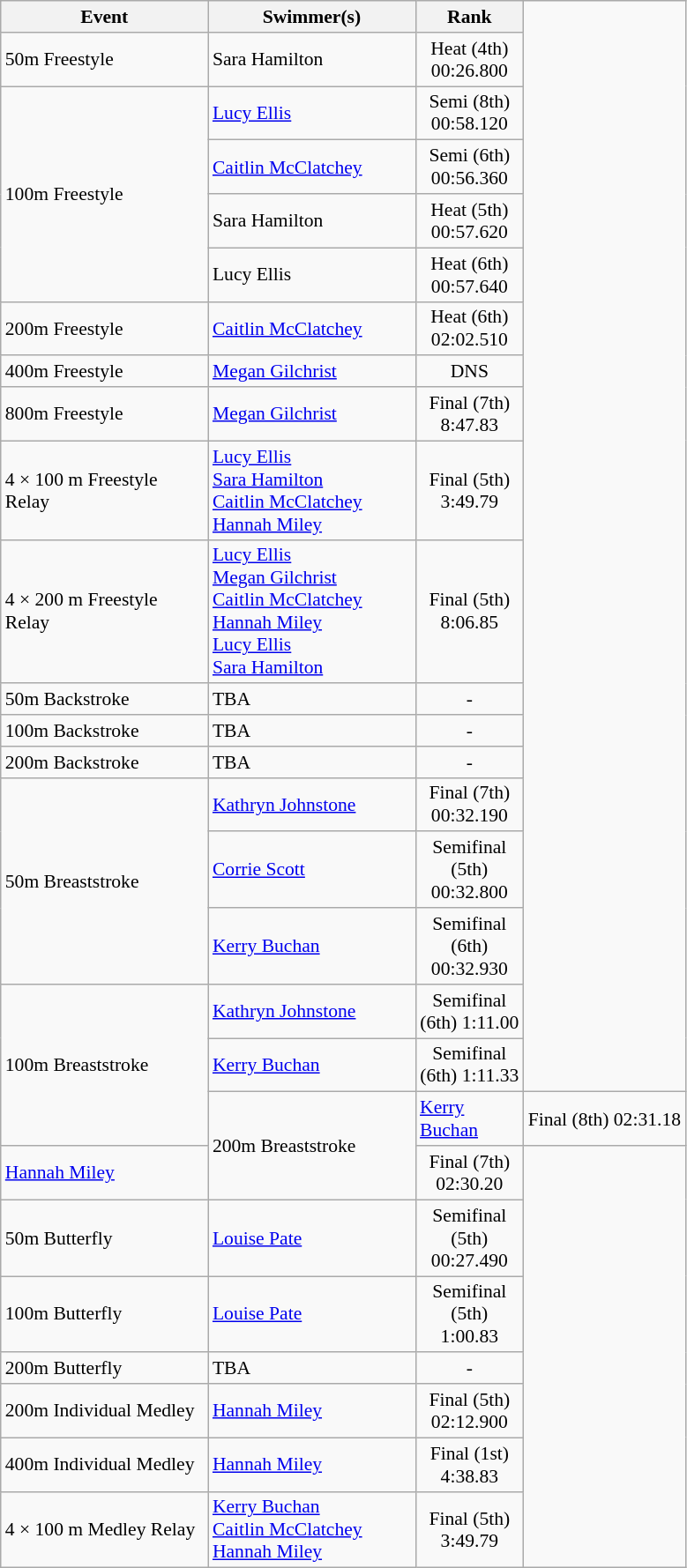<table class=wikitable style="font-size:90%">
<tr>
<th width=150>Event</th>
<th width=150>Swimmer(s)</th>
<th width=75>Rank</th>
</tr>
<tr>
<td>50m Freestyle</td>
<td>Sara Hamilton</td>
<td align="center">Heat (4th) 00:26.800</td>
</tr>
<tr>
<td rowspan=4>100m Freestyle</td>
<td><a href='#'>Lucy Ellis</a></td>
<td align="center">Semi (8th) 00:58.120</td>
</tr>
<tr>
<td><a href='#'>Caitlin McClatchey</a></td>
<td align="center">Semi (6th) 00:56.360</td>
</tr>
<tr>
<td>Sara Hamilton</td>
<td align="center">Heat (5th) 00:57.620</td>
</tr>
<tr>
<td>Lucy Ellis</td>
<td align="center">Heat (6th) 00:57.640</td>
</tr>
<tr>
<td>200m Freestyle</td>
<td><a href='#'>Caitlin McClatchey</a></td>
<td align="center">Heat (6th) 02:02.510</td>
</tr>
<tr>
<td>400m Freestyle</td>
<td><a href='#'>Megan Gilchrist</a></td>
<td align="center">DNS</td>
</tr>
<tr>
<td>800m Freestyle</td>
<td><a href='#'>Megan Gilchrist</a></td>
<td align="center">Final (7th) 8:47.83</td>
</tr>
<tr>
<td>4 × 100 m Freestyle Relay</td>
<td><a href='#'>Lucy Ellis</a><br><a href='#'>Sara Hamilton</a><br><a href='#'>Caitlin McClatchey</a><br><a href='#'>Hannah Miley</a></td>
<td align="center">Final (5th) 3:49.79</td>
</tr>
<tr>
<td>4 × 200 m Freestyle Relay</td>
<td><a href='#'>Lucy Ellis</a><br><a href='#'>Megan Gilchrist</a><br><a href='#'>Caitlin McClatchey</a><br><a href='#'>Hannah Miley</a><br><a href='#'>Lucy Ellis</a><br><a href='#'>Sara Hamilton</a></td>
<td align="center">Final (5th) 8:06.85</td>
</tr>
<tr>
<td>50m Backstroke</td>
<td>TBA</td>
<td align="center">-</td>
</tr>
<tr>
<td>100m Backstroke</td>
<td>TBA</td>
<td align="center">-</td>
</tr>
<tr>
<td>200m Backstroke</td>
<td>TBA</td>
<td align="center">-</td>
</tr>
<tr>
<td rowspan=3>50m Breaststroke</td>
<td><a href='#'>Kathryn Johnstone</a></td>
<td align="center">Final (7th) 00:32.190</td>
</tr>
<tr>
<td><a href='#'>Corrie Scott</a></td>
<td align="center">Semifinal (5th) 00:32.800</td>
</tr>
<tr>
<td><a href='#'>Kerry Buchan</a></td>
<td align="center">Semifinal (6th) 00:32.930</td>
</tr>
<tr>
<td rowspan=3>100m Breaststroke</td>
<td><a href='#'>Kathryn Johnstone</a></td>
<td align="center">Semifinal (6th) 1:11.00</td>
</tr>
<tr>
<td><a href='#'>Kerry Buchan</a></td>
<td align="center">Semifinal (6th) 1:11.33</td>
</tr>
<tr>
<td rowspan=2>200m Breaststroke</td>
<td><a href='#'>Kerry Buchan</a></td>
<td align="center">Final (8th) 02:31.18</td>
</tr>
<tr>
<td><a href='#'>Hannah Miley</a></td>
<td align="center">Final (7th) 02:30.20</td>
</tr>
<tr>
<td>50m Butterfly</td>
<td><a href='#'>Louise Pate</a></td>
<td align="center">Semifinal (5th) 00:27.490</td>
</tr>
<tr>
<td>100m Butterfly</td>
<td><a href='#'>Louise Pate</a></td>
<td align="center">Semifinal (5th) 1:00.83</td>
</tr>
<tr>
<td>200m Butterfly</td>
<td>TBA</td>
<td align="center">-</td>
</tr>
<tr>
<td>200m Individual Medley</td>
<td><a href='#'>Hannah Miley</a></td>
<td align="center">Final (5th) 02:12.900</td>
</tr>
<tr>
<td>400m Individual Medley</td>
<td><a href='#'>Hannah Miley</a></td>
<td align="center">Final (1st) 4:38.83</td>
</tr>
<tr>
<td>4 × 100 m Medley Relay</td>
<td><a href='#'>Kerry Buchan</a><br><a href='#'>Caitlin McClatchey</a><br><a href='#'>Hannah Miley</a></td>
<td align="center">Final (5th) 3:49.79</td>
</tr>
</table>
